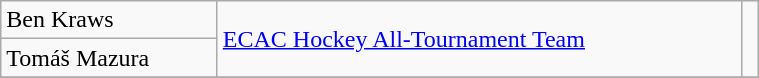<table class="wikitable" width=40%>
<tr>
<td>Ben Kraws</td>
<td rowspan=2><a href='#'>ECAC Hockey All-Tournament Team</a></td>
<td rowspan=2></td>
</tr>
<tr>
<td>Tomáš Mazura</td>
</tr>
<tr>
</tr>
</table>
